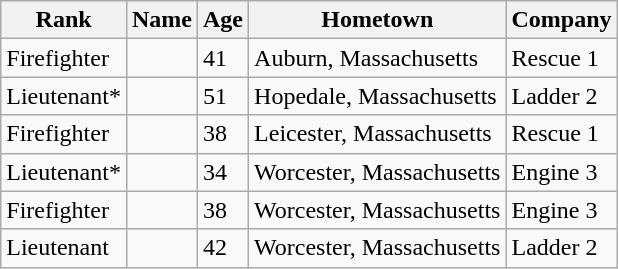<table class="wikitable sortable">
<tr>
<th>Rank</th>
<th>Name</th>
<th>Age</th>
<th>Hometown</th>
<th>Company</th>
</tr>
<tr>
<td>Firefighter</td>
<td></td>
<td>41</td>
<td>Auburn, Massachusetts</td>
<td>Rescue 1</td>
</tr>
<tr>
<td>Lieutenant*</td>
<td></td>
<td>51</td>
<td>Hopedale, Massachusetts</td>
<td>Ladder 2</td>
</tr>
<tr>
<td>Firefighter</td>
<td></td>
<td>38</td>
<td>Leicester, Massachusetts</td>
<td>Rescue 1</td>
</tr>
<tr>
<td>Lieutenant*</td>
<td></td>
<td>34</td>
<td>Worcester, Massachusetts</td>
<td>Engine 3</td>
</tr>
<tr>
<td>Firefighter</td>
<td></td>
<td>38</td>
<td>Worcester, Massachusetts</td>
<td>Engine 3</td>
</tr>
<tr>
<td>Lieutenant</td>
<td></td>
<td>42</td>
<td>Worcester, Massachusetts</td>
<td>Ladder 2</td>
</tr>
</table>
